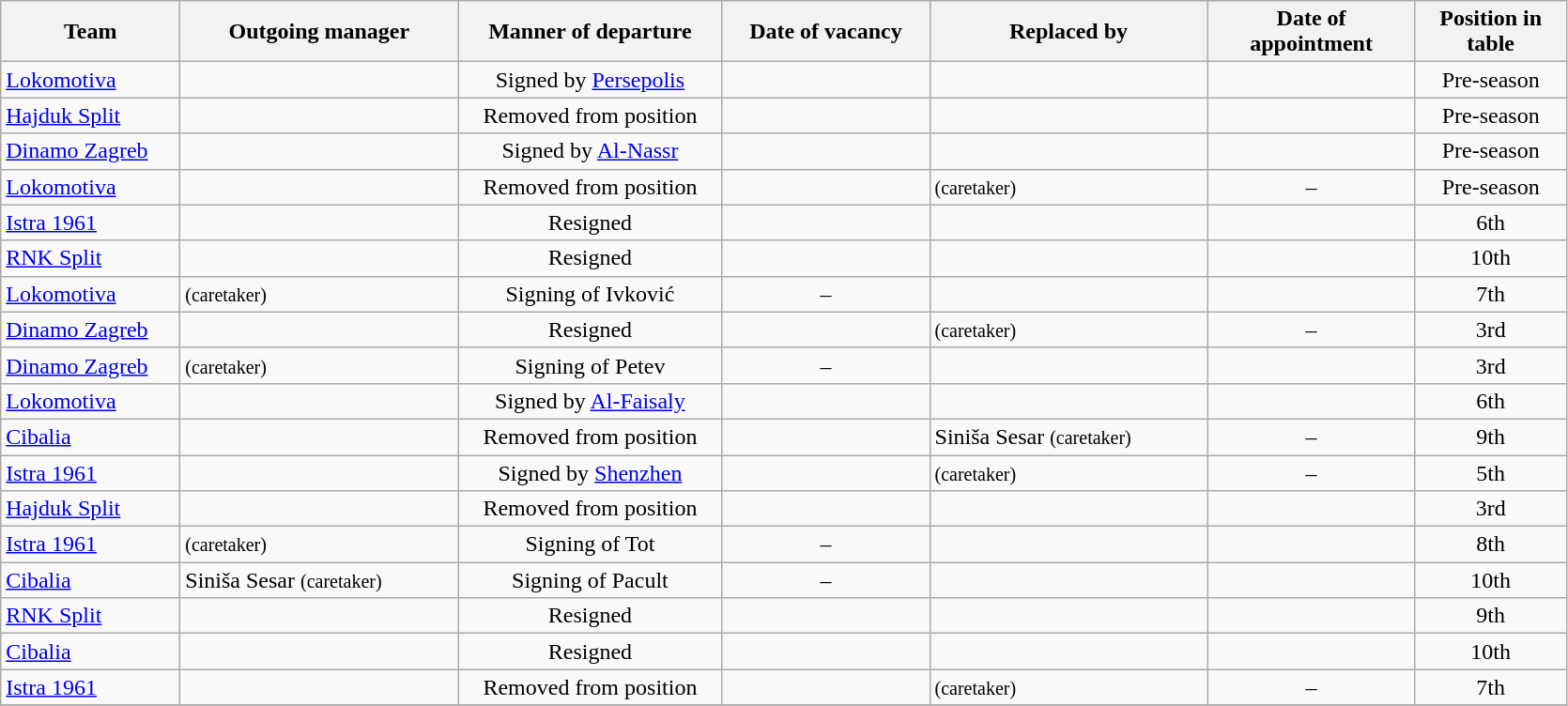<table class="wikitable sortable" style="text-align: center;">
<tr>
<th width="120">Team</th>
<th width="190">Outgoing manager</th>
<th width="180">Manner of departure</th>
<th width="140">Date of vacancy</th>
<th width="190">Replaced by</th>
<th width="140">Date of appointment</th>
<th width="100">Position in table</th>
</tr>
<tr>
<td style="text-align:left;"><a href='#'>Lokomotiva</a></td>
<td style="text-align:left;"> </td>
<td>Signed by <a href='#'>Persepolis</a></td>
<td></td>
<td style="text-align:left;"> </td>
<td></td>
<td>Pre-season</td>
</tr>
<tr>
<td style="text-align:left;"><a href='#'>Hajduk Split</a></td>
<td style="text-align:left;"> </td>
<td>Removed from position</td>
<td></td>
<td style="text-align:left;"> </td>
<td></td>
<td>Pre-season</td>
</tr>
<tr>
<td style="text-align:left;"><a href='#'>Dinamo Zagreb</a></td>
<td style="text-align:left;"> </td>
<td>Signed by <a href='#'>Al-Nassr</a></td>
<td></td>
<td style="text-align:left;"> </td>
<td></td>
<td>Pre-season</td>
</tr>
<tr>
<td style="text-align:left;"><a href='#'>Lokomotiva</a></td>
<td style="text-align:left;"> </td>
<td>Removed from position</td>
<td></td>
<td style="text-align:left;">  <small>(caretaker)</small></td>
<td>–</td>
<td>Pre-season</td>
</tr>
<tr>
<td style="text-align:left;"><a href='#'>Istra 1961</a></td>
<td style="text-align:left;"> </td>
<td>Resigned</td>
<td></td>
<td style="text-align:left;"> </td>
<td></td>
<td>6th</td>
</tr>
<tr>
<td style="text-align:left;"><a href='#'>RNK Split</a></td>
<td style="text-align:left;"> </td>
<td>Resigned</td>
<td></td>
<td style="text-align:left;"> </td>
<td></td>
<td>10th</td>
</tr>
<tr>
<td style="text-align:left;"><a href='#'>Lokomotiva</a></td>
<td style="text-align:left;">  <small>(caretaker)</small></td>
<td>Signing of Ivković</td>
<td>–</td>
<td style="text-align:left;"> </td>
<td></td>
<td>7th</td>
</tr>
<tr>
<td style="text-align:left;"><a href='#'>Dinamo Zagreb</a></td>
<td style="text-align:left;"> </td>
<td>Resigned</td>
<td></td>
<td style="text-align:left;">  <small>(caretaker)</small></td>
<td>–</td>
<td>3rd</td>
</tr>
<tr>
<td style="text-align:left;"><a href='#'>Dinamo Zagreb</a></td>
<td style="text-align:left;">  <small>(caretaker)</small></td>
<td>Signing of Petev</td>
<td>–</td>
<td style="text-align:left;"> </td>
<td></td>
<td>3rd</td>
</tr>
<tr>
<td style="text-align:left;"><a href='#'>Lokomotiva</a></td>
<td style="text-align:left;"> </td>
<td>Signed by <a href='#'>Al-Faisaly</a></td>
<td></td>
<td style="text-align:left;"> </td>
<td></td>
<td>6th</td>
</tr>
<tr>
<td style="text-align:left;"><a href='#'>Cibalia</a></td>
<td style="text-align:left;"> </td>
<td>Removed from position</td>
<td></td>
<td style="text-align:left;"> Siniša Sesar <small>(caretaker)</small></td>
<td>–</td>
<td>9th</td>
</tr>
<tr>
<td style="text-align:left;"><a href='#'>Istra 1961</a></td>
<td style="text-align:left;"> </td>
<td>Signed by <a href='#'>Shenzhen</a></td>
<td></td>
<td style="text-align:left;">  <small>(caretaker)</small></td>
<td>–</td>
<td>5th</td>
</tr>
<tr>
<td style="text-align:left;"><a href='#'>Hajduk Split</a></td>
<td style="text-align:left;"> </td>
<td>Removed from position</td>
<td></td>
<td style="text-align:left;"> </td>
<td></td>
<td>3rd</td>
</tr>
<tr>
<td style="text-align:left;"><a href='#'>Istra 1961</a></td>
<td style="text-align:left;">  <small>(caretaker)</small></td>
<td>Signing of Tot</td>
<td>–</td>
<td style="text-align:left;"> </td>
<td></td>
<td>8th</td>
</tr>
<tr>
<td style="text-align:left;"><a href='#'>Cibalia</a></td>
<td style="text-align:left;"> Siniša Sesar <small>(caretaker)</small></td>
<td>Signing of Pacult</td>
<td>–</td>
<td style="text-align:left;"> </td>
<td></td>
<td>10th</td>
</tr>
<tr>
<td style="text-align:left;"><a href='#'>RNK Split</a></td>
<td style="text-align:left;"> </td>
<td>Resigned</td>
<td></td>
<td style="text-align:left;"> </td>
<td></td>
<td>9th</td>
</tr>
<tr>
<td style="text-align:left;"><a href='#'>Cibalia</a></td>
<td style="text-align:left;"> </td>
<td>Resigned</td>
<td></td>
<td style="text-align:left;"> </td>
<td></td>
<td>10th</td>
</tr>
<tr>
<td style="text-align:left;"><a href='#'>Istra 1961</a></td>
<td style="text-align:left;"> </td>
<td>Removed from position</td>
<td></td>
<td style="text-align:left;">  <small>(caretaker)</small></td>
<td>–</td>
<td>7th</td>
</tr>
<tr>
</tr>
</table>
